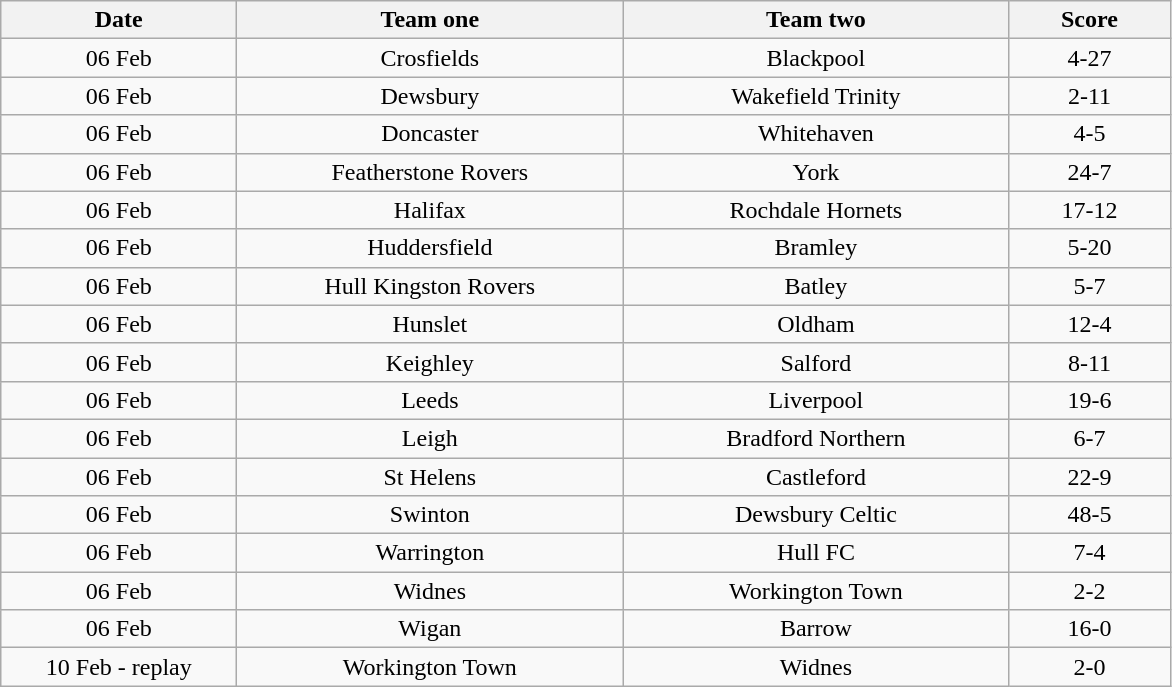<table class="wikitable" style="text-align: center">
<tr>
<th width=150>Date</th>
<th width=250>Team one</th>
<th width=250>Team two</th>
<th width=100>Score</th>
</tr>
<tr>
<td>06 Feb</td>
<td>Crosfields</td>
<td>Blackpool</td>
<td>4-27</td>
</tr>
<tr>
<td>06 Feb</td>
<td>Dewsbury</td>
<td>Wakefield Trinity</td>
<td>2-11</td>
</tr>
<tr>
<td>06 Feb</td>
<td>Doncaster</td>
<td>Whitehaven</td>
<td>4-5</td>
</tr>
<tr>
<td>06 Feb</td>
<td>Featherstone Rovers</td>
<td>York</td>
<td>24-7</td>
</tr>
<tr>
<td>06 Feb</td>
<td>Halifax</td>
<td>Rochdale Hornets</td>
<td>17-12</td>
</tr>
<tr>
<td>06 Feb</td>
<td>Huddersfield</td>
<td>Bramley</td>
<td>5-20</td>
</tr>
<tr>
<td>06 Feb</td>
<td>Hull Kingston Rovers</td>
<td>Batley</td>
<td>5-7</td>
</tr>
<tr>
<td>06 Feb</td>
<td>Hunslet</td>
<td>Oldham</td>
<td>12-4</td>
</tr>
<tr>
<td>06 Feb</td>
<td>Keighley</td>
<td>Salford</td>
<td>8-11</td>
</tr>
<tr>
<td>06 Feb</td>
<td>Leeds</td>
<td>Liverpool</td>
<td>19-6</td>
</tr>
<tr>
<td>06 Feb</td>
<td>Leigh</td>
<td>Bradford Northern</td>
<td>6-7</td>
</tr>
<tr>
<td>06 Feb</td>
<td>St Helens</td>
<td>Castleford</td>
<td>22-9</td>
</tr>
<tr>
<td>06 Feb</td>
<td>Swinton</td>
<td>Dewsbury Celtic</td>
<td>48-5</td>
</tr>
<tr>
<td>06 Feb</td>
<td>Warrington</td>
<td>Hull FC</td>
<td>7-4</td>
</tr>
<tr>
<td>06 Feb</td>
<td>Widnes</td>
<td>Workington Town</td>
<td>2-2</td>
</tr>
<tr>
<td>06 Feb</td>
<td>Wigan</td>
<td>Barrow</td>
<td>16-0</td>
</tr>
<tr>
<td>10 Feb - replay</td>
<td>Workington Town</td>
<td>Widnes</td>
<td>2-0</td>
</tr>
</table>
